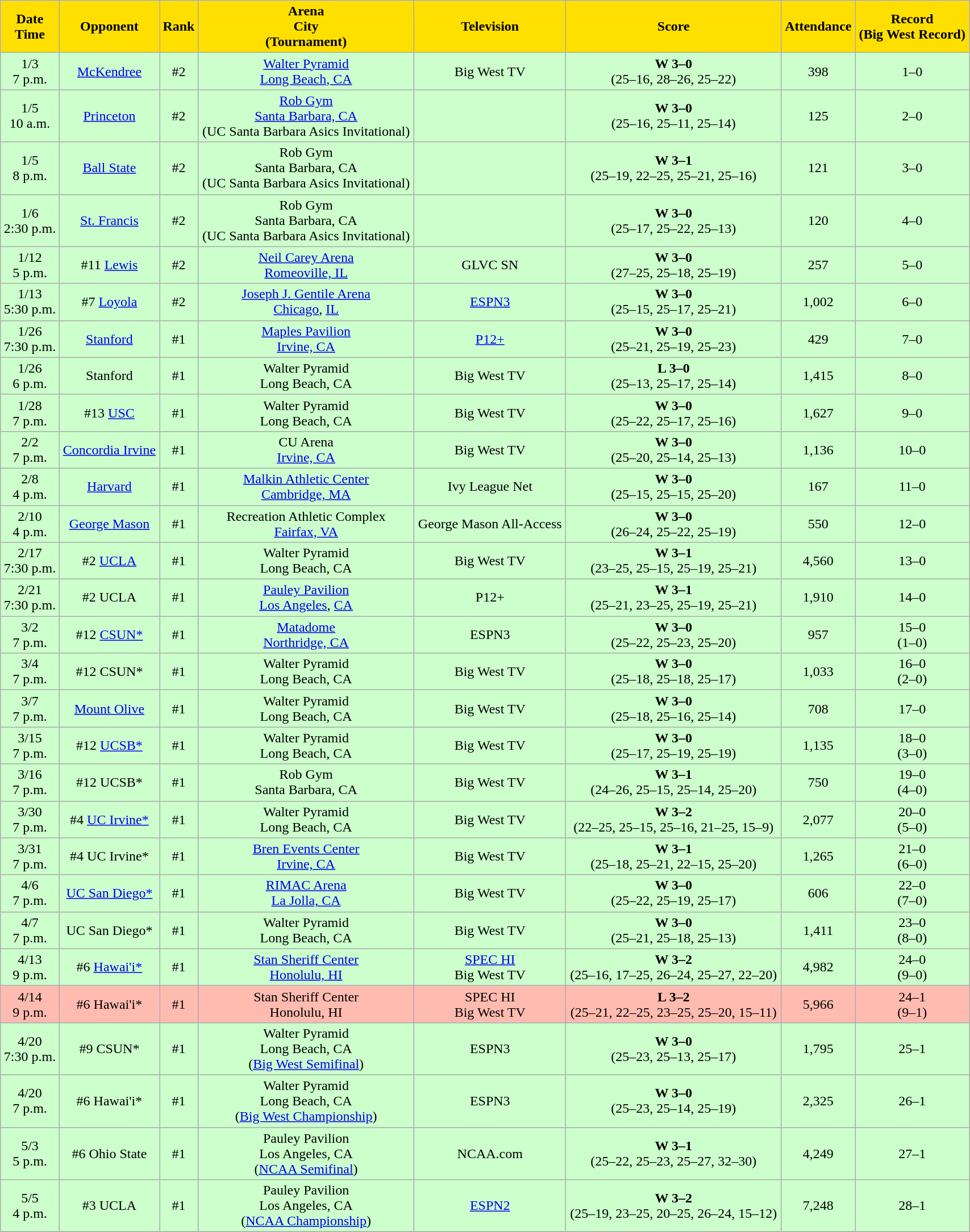<table class="wikitable sortable" style="width:90%">
<tr>
<th style="background:#FFDF00; color:#000000;" scope="col">Date<br>Time</th>
<th style="background:#FFDF00; color:#000000;" scope="col">Opponent</th>
<th style="background:#FFDF00; color:#000000;" scope="col">Rank</th>
<th style="background:#FFDF00; color:#000000;" scope="col">Arena<br>City<br>(Tournament)</th>
<th style="background:#FFDF00; color:#000000;" scope="col">Television</th>
<th style="background:#FFDF00; color:#000000;" scope="col">Score</th>
<th style="background:#FFDF00; color:#000000;" scope="col">Attendance</th>
<th style="background:#FFDF00; color:#000000;" scope="col">Record<br>(Big West Record)</th>
</tr>
<tr align="center" bgcolor="#ccffcc">
<td>1/3<br>7 p.m.</td>
<td><a href='#'>McKendree</a></td>
<td>#2</td>
<td><a href='#'>Walter Pyramid</a><br><a href='#'>Long Beach, CA</a></td>
<td>Big West TV</td>
<td><strong>W 3–0</strong><br>(25–16, 28–26, 25–22)</td>
<td>398</td>
<td>1–0</td>
</tr>
<tr align="center" bgcolor="#ccffcc">
<td>1/5<br>10 a.m.</td>
<td><a href='#'>Princeton</a></td>
<td>#2</td>
<td><a href='#'>Rob Gym</a><br><a href='#'>Santa Barbara, CA</a><br>(UC Santa Barbara Asics Invitational)</td>
<td></td>
<td><strong>W 3–0</strong><br>(25–16, 25–11, 25–14)</td>
<td>125</td>
<td>2–0</td>
</tr>
<tr align="center" bgcolor="#ccffcc">
<td>1/5<br>8 p.m.</td>
<td><a href='#'>Ball State</a></td>
<td>#2</td>
<td>Rob Gym<br>Santa Barbara, CA<br>(UC Santa Barbara Asics Invitational)</td>
<td></td>
<td><strong>W 3–1</strong><br>(25–19, 22–25, 25–21, 25–16)</td>
<td>121</td>
<td>3–0</td>
</tr>
<tr align="center" bgcolor="#ccffcc">
<td>1/6<br>2:30 p.m.</td>
<td><a href='#'>St. Francis</a></td>
<td>#2</td>
<td>Rob Gym<br>Santa Barbara, CA<br>(UC Santa Barbara Asics Invitational)</td>
<td></td>
<td><strong>W 3–0</strong><br>(25–17, 25–22, 25–13)</td>
<td>120</td>
<td>4–0</td>
</tr>
<tr align="center" bgcolor="#ccffcc">
<td>1/12<br>5 p.m.</td>
<td>#11 <a href='#'>Lewis</a></td>
<td>#2</td>
<td><a href='#'>Neil Carey Arena</a><br><a href='#'>Romeoville, IL</a></td>
<td>GLVC SN</td>
<td><strong>W 3–0</strong><br>(27–25, 25–18, 25–19)</td>
<td>257</td>
<td>5–0</td>
</tr>
<tr align="center" bgcolor="#ccffcc">
<td>1/13<br>5:30 p.m.</td>
<td>#7 <a href='#'>Loyola</a></td>
<td>#2</td>
<td><a href='#'>Joseph J. Gentile Arena</a><br><a href='#'>Chicago</a>, <a href='#'>IL</a></td>
<td><a href='#'>ESPN3</a></td>
<td><strong>W 3–0</strong><br>(25–15, 25–17, 25–21)</td>
<td>1,002</td>
<td>6–0</td>
</tr>
<tr align="center" bgcolor="#ccffcc">
<td>1/26<br>7:30 p.m.</td>
<td><a href='#'>Stanford</a></td>
<td>#1</td>
<td><a href='#'>Maples Pavilion</a><br><a href='#'>Irvine, CA</a></td>
<td><a href='#'>P12+</a></td>
<td><strong>W 3–0</strong><br>(25–21, 25–19, 25–23)</td>
<td>429</td>
<td>7–0</td>
</tr>
<tr align="center" bgcolor="#ccffcc">
<td>1/26<br>6 p.m.</td>
<td>Stanford</td>
<td>#1</td>
<td>Walter Pyramid<br>Long Beach, CA</td>
<td>Big West TV</td>
<td><strong>L 3–0</strong><br>(25–13, 25–17, 25–14)</td>
<td>1,415</td>
<td>8–0</td>
</tr>
<tr align="center" bgcolor="#ccffcc">
<td>1/28<br>7 p.m.</td>
<td>#13 <a href='#'>USC</a></td>
<td>#1</td>
<td>Walter Pyramid<br>Long Beach, CA</td>
<td>Big West TV</td>
<td><strong>W 3–0</strong><br>(25–22, 25–17, 25–16)</td>
<td>1,627</td>
<td>9–0</td>
</tr>
<tr align="center" bgcolor="#ccffcc">
<td>2/2<br>7 p.m.</td>
<td><a href='#'>Concordia Irvine</a></td>
<td>#1</td>
<td>CU Arena<br><a href='#'>Irvine, CA</a></td>
<td>Big West TV</td>
<td><strong>W 3–0</strong><br>(25–20, 25–14, 25–13)</td>
<td>1,136</td>
<td>10–0</td>
</tr>
<tr align="center" bgcolor="#ccffcc">
<td>2/8<br>4 p.m.</td>
<td><a href='#'>Harvard</a></td>
<td>#1</td>
<td><a href='#'>Malkin Athletic Center</a><br><a href='#'>Cambridge, MA</a></td>
<td>Ivy League Net</td>
<td><strong>W 3–0</strong><br>(25–15, 25–15, 25–20)</td>
<td>167</td>
<td>11–0</td>
</tr>
<tr align="center" bgcolor="#ccffcc">
<td>2/10<br>4 p.m.</td>
<td><a href='#'>George Mason</a></td>
<td>#1</td>
<td>Recreation Athletic Complex<br><a href='#'>Fairfax, VA</a></td>
<td>George Mason All-Access</td>
<td><strong>W 3–0</strong><br>(26–24, 25–22, 25–19)</td>
<td>550</td>
<td>12–0</td>
</tr>
<tr align="center" bgcolor="#ccffcc">
<td>2/17<br>7:30 p.m.</td>
<td>#2 <a href='#'>UCLA</a></td>
<td>#1</td>
<td>Walter Pyramid<br>Long Beach, CA</td>
<td>Big West TV</td>
<td><strong>W 3–1</strong><br>(23–25, 25–15, 25–19, 25–21)</td>
<td>4,560</td>
<td>13–0</td>
</tr>
<tr align="center" bgcolor="#ccffcc">
<td>2/21<br>7:30 p.m.</td>
<td>#2 UCLA</td>
<td>#1</td>
<td><a href='#'>Pauley Pavilion</a><br><a href='#'>Los Angeles</a>, <a href='#'>CA</a></td>
<td>P12+</td>
<td><strong>W 3–1</strong><br>(25–21, 23–25, 25–19, 25–21)</td>
<td>1,910</td>
<td>14–0</td>
</tr>
<tr align="center" bgcolor="#ccffcc">
<td>3/2<br>7 p.m.</td>
<td>#12 <a href='#'>CSUN*</a></td>
<td>#1</td>
<td><a href='#'>Matadome</a><br><a href='#'>Northridge, CA</a></td>
<td>ESPN3</td>
<td><strong>W 3–0</strong><br>(25–22, 25–23, 25–20)</td>
<td>957</td>
<td>15–0<br>(1–0)</td>
</tr>
<tr align="center" bgcolor="#ccffcc">
<td>3/4<br>7 p.m.</td>
<td>#12 CSUN*</td>
<td>#1</td>
<td>Walter Pyramid<br>Long Beach, CA</td>
<td>Big West TV</td>
<td><strong>W 3–0</strong><br>(25–18, 25–18, 25–17)</td>
<td>1,033</td>
<td>16–0<br>(2–0)</td>
</tr>
<tr align="center" bgcolor="#ccffcc">
<td>3/7<br>7 p.m.</td>
<td><a href='#'>Mount Olive</a></td>
<td>#1</td>
<td>Walter Pyramid<br>Long Beach, CA</td>
<td>Big West TV</td>
<td><strong>W 3–0</strong><br>(25–18, 25–16, 25–14)</td>
<td>708</td>
<td>17–0</td>
</tr>
<tr align="center" bgcolor="#ccffcc">
<td>3/15<br>7 p.m.</td>
<td>#12 <a href='#'>UCSB*</a></td>
<td>#1</td>
<td>Walter Pyramid<br>Long Beach, CA</td>
<td>Big West TV</td>
<td><strong>W 3–0</strong><br>(25–17, 25–19, 25–19)</td>
<td>1,135</td>
<td>18–0<br>(3–0)</td>
</tr>
<tr align="center" bgcolor="#ccffcc">
<td>3/16<br>7 p.m.</td>
<td>#12 UCSB*</td>
<td>#1</td>
<td>Rob Gym<br>Santa Barbara, CA</td>
<td>Big West TV</td>
<td><strong>W 3–1</strong><br>(24–26, 25–15, 25–14, 25–20)</td>
<td>750</td>
<td>19–0<br>(4–0)</td>
</tr>
<tr align="center" bgcolor="#ccffcc">
<td>3/30<br>7 p.m.</td>
<td>#4 <a href='#'>UC Irvine*</a></td>
<td>#1</td>
<td>Walter Pyramid<br>Long Beach, CA</td>
<td>Big West TV</td>
<td><strong>W 3–2</strong><br>(22–25, 25–15, 25–16, 21–25, 15–9)</td>
<td>2,077</td>
<td>20–0<br>(5–0)</td>
</tr>
<tr align="center" bgcolor="#ccffcc">
<td>3/31<br>7 p.m.</td>
<td>#4 UC Irvine*</td>
<td>#1</td>
<td><a href='#'>Bren Events Center</a><br><a href='#'>Irvine, CA</a></td>
<td>Big West TV</td>
<td><strong>W 3–1</strong><br>(25–18, 25–21, 22–15, 25–20)</td>
<td>1,265</td>
<td>21–0<br>(6–0)</td>
</tr>
<tr align="center" bgcolor="#ccffcc">
<td>4/6<br>7 p.m.</td>
<td><a href='#'>UC San Diego*</a></td>
<td>#1</td>
<td><a href='#'>RIMAC Arena</a><br><a href='#'>La Jolla, CA</a></td>
<td>Big West TV</td>
<td><strong>W 3–0</strong><br>(25–22, 25–19, 25–17)</td>
<td>606</td>
<td>22–0<br>(7–0)</td>
</tr>
<tr align="center" bgcolor="#ccffcc">
<td>4/7<br>7 p.m.</td>
<td>UC San Diego*</td>
<td>#1</td>
<td>Walter Pyramid<br>Long Beach, CA</td>
<td>Big West TV</td>
<td><strong>W 3–0</strong><br>(25–21, 25–18, 25–13)</td>
<td>1,411</td>
<td>23–0<br>(8–0)</td>
</tr>
<tr align="center" bgcolor="#ccffcc">
<td>4/13<br>9 p.m.</td>
<td>#6 <a href='#'>Hawai'i*</a></td>
<td>#1</td>
<td><a href='#'>Stan Sheriff Center</a><br><a href='#'>Honolulu, HI</a></td>
<td><a href='#'>SPEC HI</a><br>Big West TV</td>
<td><strong>W 3–2</strong><br>(25–16, 17–25, 26–24, 25–27, 22–20)</td>
<td>4,982</td>
<td>24–0<br>(9–0)</td>
</tr>
<tr align="center" bgcolor="#ffbbb">
<td>4/14<br>9 p.m.</td>
<td>#6 Hawai'i*</td>
<td>#1</td>
<td>Stan Sheriff Center<br>Honolulu, HI</td>
<td>SPEC HI<br>Big West TV</td>
<td><strong>L 3–2</strong><br>(25–21, 22–25, 23–25, 25–20, 15–11)</td>
<td>5,966</td>
<td>24–1<br>(9–1)</td>
</tr>
<tr align="center" bgcolor="#ccffcc">
<td>4/20<br>7:30 p.m.</td>
<td>#9 CSUN*</td>
<td>#1</td>
<td>Walter Pyramid<br>Long Beach, CA<br>(<a href='#'>Big West Semifinal</a>)</td>
<td>ESPN3</td>
<td><strong>W 3–0</strong><br>(25–23, 25–13, 25–17)</td>
<td>1,795</td>
<td>25–1</td>
</tr>
<tr align="center" bgcolor="#ccffcc">
<td>4/20<br>7 p.m.</td>
<td>#6 Hawai'i*</td>
<td>#1</td>
<td>Walter Pyramid<br>Long Beach, CA<br>(<a href='#'>Big West Championship</a>)</td>
<td>ESPN3</td>
<td><strong>W 3–0</strong><br>(25–23, 25–14, 25–19)</td>
<td>2,325</td>
<td>26–1</td>
</tr>
<tr align="center" bgcolor="#ccffcc">
<td>5/3<br>5 p.m.</td>
<td>#6 Ohio State</td>
<td>#1</td>
<td>Pauley Pavilion<br>Los Angeles, CA<br>(<a href='#'>NCAA Semifinal</a>)</td>
<td>NCAA.com</td>
<td><strong>W 3–1</strong><br>(25–22, 25–23, 25–27, 32–30)</td>
<td>4,249</td>
<td>27–1</td>
</tr>
<tr align="center" bgcolor="#ccffcc">
<td>5/5<br>4 p.m.</td>
<td>#3 UCLA</td>
<td>#1</td>
<td>Pauley Pavilion<br>Los Angeles, CA<br>(<a href='#'>NCAA Championship</a>)</td>
<td><a href='#'>ESPN2</a></td>
<td><strong>W 3–2</strong><br>(25–19, 23–25, 20–25, 26–24, 15–12)</td>
<td>7,248</td>
<td>28–1</td>
</tr>
</table>
